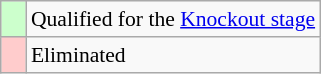<table class="wikitable" style="font-size:90%">
<tr>
<td style="width: 10px; background: #ccffcc;"></td>
<td>Qualified for the <a href='#'>Knockout stage</a></td>
</tr>
<tr>
<td style="width: 10px; background: #ffcccc;"></td>
<td>Eliminated</td>
</tr>
</table>
